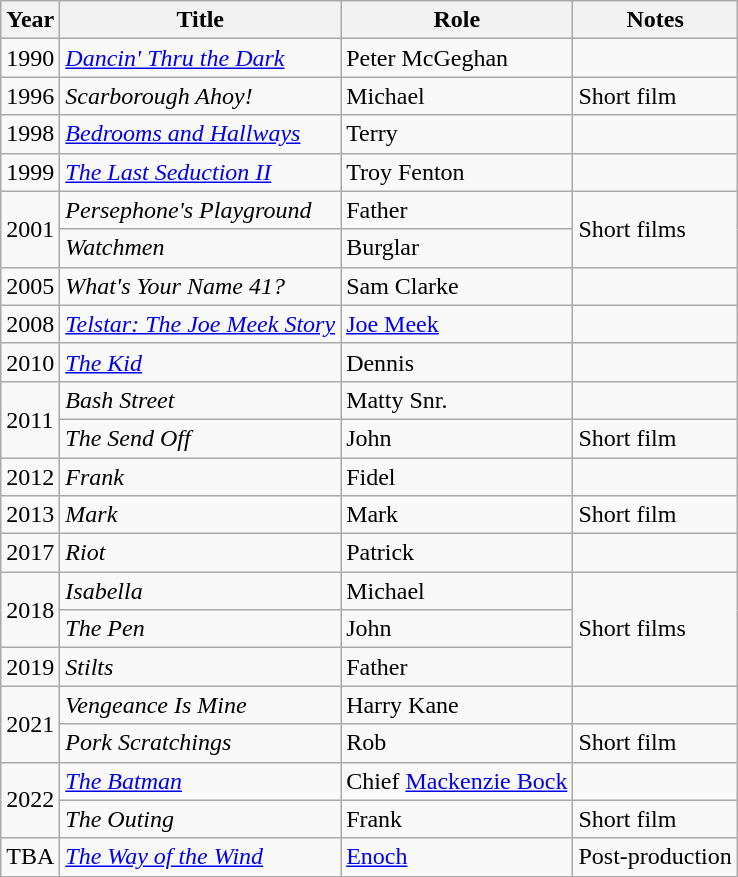<table class="wikitable sortable">
<tr>
<th>Year</th>
<th>Title</th>
<th>Role</th>
<th>Notes</th>
</tr>
<tr>
<td>1990</td>
<td><em><a href='#'>Dancin' Thru the Dark</a></em></td>
<td>Peter McGeghan</td>
<td></td>
</tr>
<tr>
<td>1996</td>
<td><em>Scarborough Ahoy!</em></td>
<td>Michael</td>
<td>Short film</td>
</tr>
<tr>
<td>1998</td>
<td><em><a href='#'>Bedrooms and Hallways</a></em></td>
<td>Terry</td>
<td></td>
</tr>
<tr>
<td>1999</td>
<td><em><a href='#'>The Last Seduction II</a></em></td>
<td>Troy Fenton</td>
<td></td>
</tr>
<tr>
<td rowspan="2">2001</td>
<td><em>Persephone's Playground</em></td>
<td>Father</td>
<td rowspan="2">Short films</td>
</tr>
<tr>
<td><em>Watchmen</em></td>
<td>Burglar</td>
</tr>
<tr>
<td>2005</td>
<td><em>What's Your Name 41?</em></td>
<td>Sam Clarke</td>
<td></td>
</tr>
<tr>
<td>2008</td>
<td><em><a href='#'>Telstar: The Joe Meek Story</a></em></td>
<td><a href='#'>Joe Meek</a></td>
<td></td>
</tr>
<tr>
<td>2010</td>
<td><em><a href='#'>The Kid</a></em></td>
<td>Dennis</td>
<td></td>
</tr>
<tr>
<td rowspan="2">2011</td>
<td><em>Bash Street</em></td>
<td>Matty Snr.</td>
<td></td>
</tr>
<tr>
<td><em>The Send Off</em></td>
<td>John</td>
<td>Short film</td>
</tr>
<tr>
<td>2012</td>
<td><em>Frank</em></td>
<td>Fidel</td>
<td></td>
</tr>
<tr>
<td>2013</td>
<td><em>Mark</em></td>
<td>Mark</td>
<td>Short film</td>
</tr>
<tr>
<td>2017</td>
<td><em>Riot</em></td>
<td>Patrick</td>
<td></td>
</tr>
<tr>
<td rowspan="2">2018</td>
<td><em>Isabella</em></td>
<td>Michael</td>
<td rowspan="3">Short films</td>
</tr>
<tr>
<td><em>The Pen</em></td>
<td>John</td>
</tr>
<tr>
<td>2019</td>
<td><em>Stilts</em></td>
<td>Father</td>
</tr>
<tr>
<td rowspan="2">2021</td>
<td><em>Vengeance Is Mine</em></td>
<td>Harry Kane</td>
<td></td>
</tr>
<tr>
<td><em>Pork Scratchings</em></td>
<td>Rob</td>
<td>Short film</td>
</tr>
<tr>
<td rowspan="2">2022</td>
<td><em><a href='#'>The Batman</a></em></td>
<td>Chief <a href='#'>Mackenzie Bock</a></td>
<td></td>
</tr>
<tr>
<td><em>The Outing</em></td>
<td>Frank</td>
<td>Short film</td>
</tr>
<tr>
<td>TBA</td>
<td><em><a href='#'>The Way of the Wind</a></em></td>
<td><a href='#'>Enoch</a></td>
<td>Post-production</td>
</tr>
</table>
